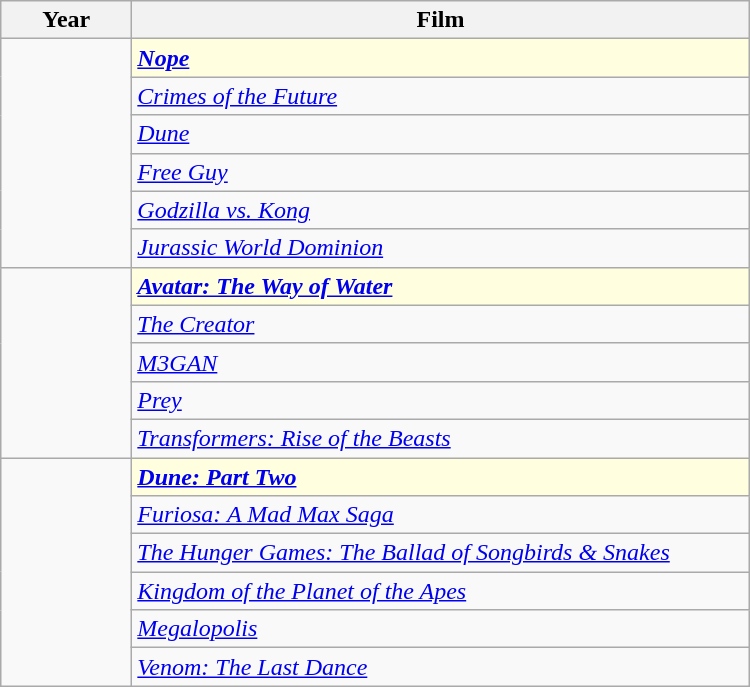<table width="500" align="centre" class="wikitable">
<tr>
<th width="80">Year</th>
<th>Film</th>
</tr>
<tr>
<td rowspan=6></td>
<td style="background:lightyellow"><strong><em><a href='#'>Nope</a></em></strong></td>
</tr>
<tr>
<td><em><a href='#'>Crimes of the Future</a></em></td>
</tr>
<tr>
<td><em><a href='#'>Dune</a></em></td>
</tr>
<tr>
<td><em><a href='#'>Free Guy</a></em></td>
</tr>
<tr>
<td><em><a href='#'>Godzilla vs. Kong</a></em></td>
</tr>
<tr>
<td><em><a href='#'>Jurassic World Dominion</a></em></td>
</tr>
<tr>
<td rowspan="5"></td>
<td style="background:lightyellow"><strong><em><a href='#'>Avatar: The Way of Water</a></em></strong></td>
</tr>
<tr>
<td><em><a href='#'>The Creator</a></em></td>
</tr>
<tr>
<td><em><a href='#'>M3GAN</a></em></td>
</tr>
<tr>
<td><em><a href='#'>Prey</a></em></td>
</tr>
<tr>
<td><em><a href='#'>Transformers: Rise of the Beasts</a></em></td>
</tr>
<tr>
<td rowspan="6"></td>
<td style="background:lightyellow"><strong><em><a href='#'><strong>Dune: Part Two</strong></a></em></strong></td>
</tr>
<tr>
<td><em><a href='#'>Furiosa: A Mad Max Saga</a></em></td>
</tr>
<tr>
<td><em><a href='#'>The Hunger Games: The Ballad of Songbirds & Snakes</a></em></td>
</tr>
<tr>
<td><em><a href='#'>Kingdom of the Planet of the Apes</a></em></td>
</tr>
<tr>
<td><em><a href='#'>Megalopolis</a></em></td>
</tr>
<tr>
<td><em><a href='#'>Venom: The Last Dance</a></em></td>
</tr>
</table>
